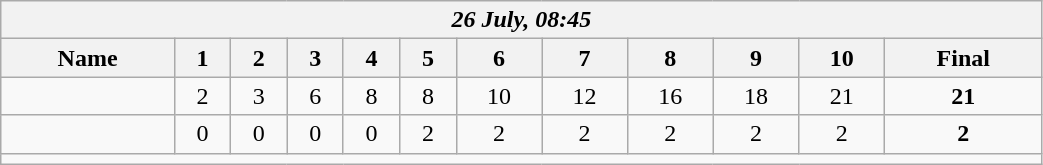<table class=wikitable style="text-align:center; width: 55%">
<tr>
<th colspan=17><em>26 July, 08:45</em></th>
</tr>
<tr>
<th>Name</th>
<th>1</th>
<th>2</th>
<th>3</th>
<th>4</th>
<th>5</th>
<th>6</th>
<th>7</th>
<th>8</th>
<th>9</th>
<th>10</th>
<th>Final</th>
</tr>
<tr>
<td align=left><strong></strong></td>
<td>2</td>
<td>3</td>
<td>6</td>
<td>8</td>
<td>8</td>
<td>10</td>
<td>12</td>
<td>16</td>
<td>18</td>
<td>21</td>
<td><strong>21</strong></td>
</tr>
<tr>
<td align=left></td>
<td>0</td>
<td>0</td>
<td>0</td>
<td>0</td>
<td>2</td>
<td>2</td>
<td>2</td>
<td>2</td>
<td>2</td>
<td>2</td>
<td><strong>2</strong></td>
</tr>
<tr>
<td colspan=17></td>
</tr>
</table>
